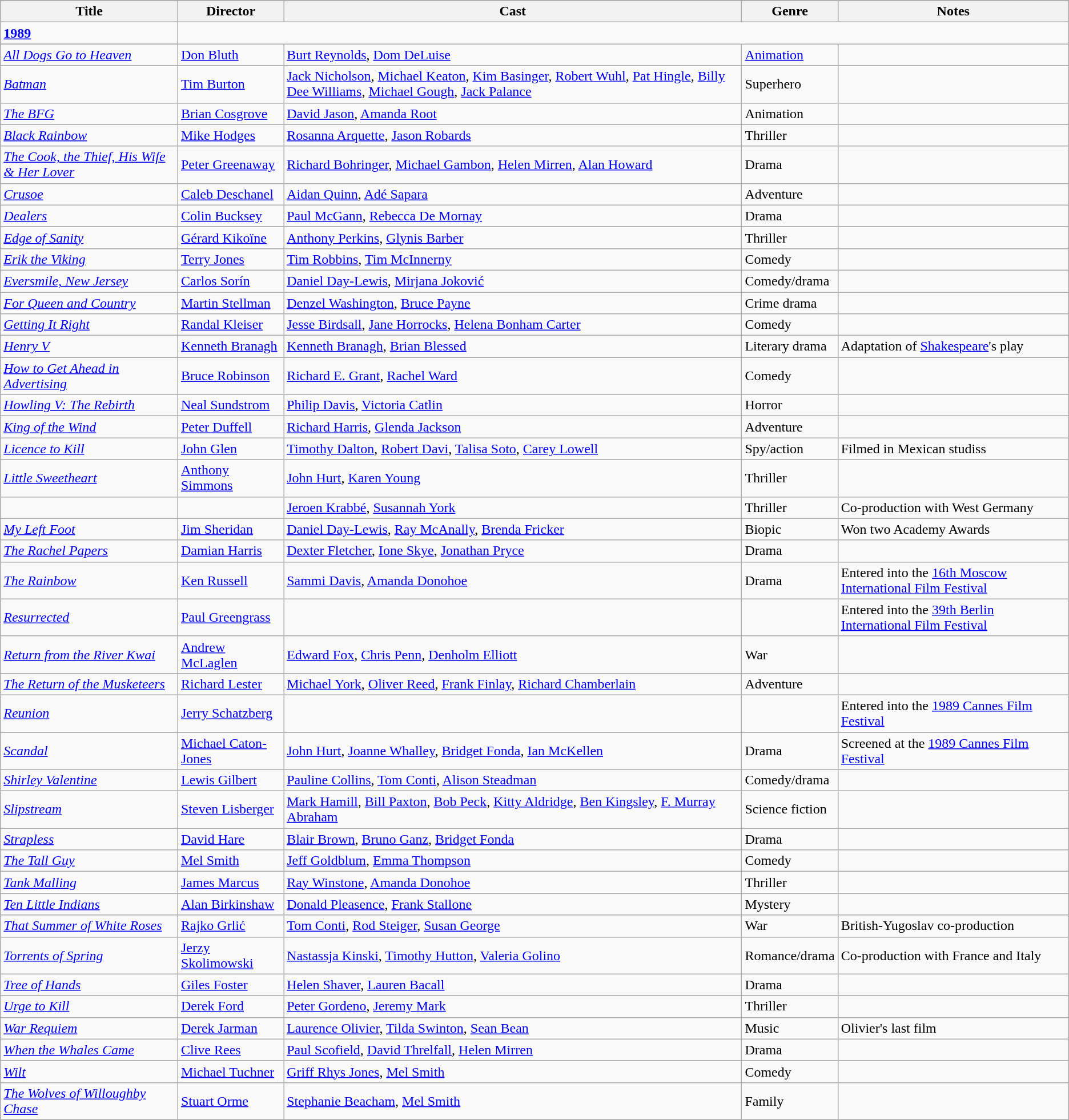<table class="wikitable">
<tr>
</tr>
<tr>
<th>Title</th>
<th>Director</th>
<th>Cast</th>
<th>Genre</th>
<th>Notes</th>
</tr>
<tr>
<td><strong><a href='#'>1989</a></strong></td>
</tr>
<tr>
</tr>
<tr>
<td><em><a href='#'>All Dogs Go to Heaven</a></em></td>
<td><a href='#'>Don Bluth</a></td>
<td><a href='#'>Burt Reynolds</a>, <a href='#'>Dom DeLuise</a></td>
<td><a href='#'>Animation</a></td>
<td></td>
</tr>
<tr>
<td><em><a href='#'>Batman</a></em></td>
<td><a href='#'>Tim Burton</a></td>
<td><a href='#'>Jack Nicholson</a>, <a href='#'>Michael Keaton</a>, <a href='#'>Kim Basinger</a>, <a href='#'>Robert Wuhl</a>, <a href='#'>Pat Hingle</a>, <a href='#'>Billy Dee Williams</a>, <a href='#'>Michael Gough</a>, <a href='#'>Jack Palance</a></td>
<td>Superhero</td>
<td></td>
</tr>
<tr>
<td><em><a href='#'>The BFG</a></em></td>
<td><a href='#'>Brian Cosgrove</a></td>
<td><a href='#'>David Jason</a>, <a href='#'>Amanda Root</a></td>
<td>Animation</td>
<td></td>
</tr>
<tr>
<td><em><a href='#'>Black Rainbow</a></em></td>
<td><a href='#'>Mike Hodges</a></td>
<td><a href='#'>Rosanna Arquette</a>, <a href='#'>Jason Robards</a></td>
<td>Thriller</td>
<td></td>
</tr>
<tr>
<td><em><a href='#'>The Cook, the Thief, His Wife & Her Lover</a></em></td>
<td><a href='#'>Peter Greenaway</a></td>
<td><a href='#'>Richard Bohringer</a>, <a href='#'>Michael Gambon</a>, <a href='#'>Helen Mirren</a>, <a href='#'>Alan Howard</a></td>
<td>Drama</td>
<td></td>
</tr>
<tr>
<td><em><a href='#'>Crusoe</a></em></td>
<td><a href='#'>Caleb Deschanel</a></td>
<td><a href='#'>Aidan Quinn</a>, <a href='#'>Adé Sapara</a></td>
<td>Adventure</td>
<td></td>
</tr>
<tr>
<td><em><a href='#'>Dealers</a></em></td>
<td><a href='#'>Colin Bucksey</a></td>
<td><a href='#'>Paul McGann</a>, <a href='#'>Rebecca De Mornay</a></td>
<td>Drama</td>
<td></td>
</tr>
<tr>
<td><em><a href='#'>Edge of Sanity</a></em></td>
<td><a href='#'>Gérard Kikoïne</a></td>
<td><a href='#'>Anthony Perkins</a>, <a href='#'>Glynis Barber</a></td>
<td>Thriller</td>
<td></td>
</tr>
<tr>
<td><em><a href='#'>Erik the Viking</a></em></td>
<td><a href='#'>Terry Jones</a></td>
<td><a href='#'>Tim Robbins</a>, <a href='#'>Tim McInnerny</a></td>
<td>Comedy</td>
<td></td>
</tr>
<tr>
<td><em><a href='#'>Eversmile, New Jersey</a></em></td>
<td><a href='#'>Carlos Sorín</a></td>
<td><a href='#'>Daniel Day-Lewis</a>, <a href='#'>Mirjana Joković</a></td>
<td>Comedy/drama</td>
<td></td>
</tr>
<tr>
<td><em><a href='#'>For Queen and Country</a></em></td>
<td><a href='#'>Martin Stellman</a></td>
<td><a href='#'>Denzel Washington</a>, <a href='#'>Bruce Payne</a></td>
<td>Crime drama</td>
<td></td>
</tr>
<tr>
<td><em><a href='#'>Getting It Right</a></em></td>
<td><a href='#'>Randal Kleiser</a></td>
<td><a href='#'>Jesse Birdsall</a>, <a href='#'>Jane Horrocks</a>, <a href='#'>Helena Bonham Carter</a></td>
<td>Comedy</td>
<td></td>
</tr>
<tr>
<td><em><a href='#'>Henry V</a></em></td>
<td><a href='#'>Kenneth Branagh</a></td>
<td><a href='#'>Kenneth Branagh</a>, <a href='#'>Brian Blessed</a></td>
<td>Literary drama</td>
<td>Adaptation of <a href='#'>Shakespeare</a>'s play</td>
</tr>
<tr>
<td><em><a href='#'>How to Get Ahead in Advertising</a></em></td>
<td><a href='#'>Bruce Robinson</a></td>
<td><a href='#'>Richard E. Grant</a>, <a href='#'>Rachel Ward</a></td>
<td>Comedy</td>
<td></td>
</tr>
<tr>
<td><em><a href='#'>Howling V: The Rebirth</a></em></td>
<td><a href='#'>Neal Sundstrom</a></td>
<td><a href='#'>Philip Davis</a>, <a href='#'>Victoria Catlin</a></td>
<td>Horror</td>
<td></td>
</tr>
<tr>
<td><em><a href='#'>King of the Wind</a></em></td>
<td><a href='#'>Peter Duffell</a></td>
<td><a href='#'>Richard Harris</a>, <a href='#'>Glenda Jackson</a></td>
<td>Adventure</td>
<td></td>
</tr>
<tr>
<td><em><a href='#'>Licence to Kill</a></em></td>
<td><a href='#'>John Glen</a></td>
<td><a href='#'>Timothy Dalton</a>, <a href='#'>Robert Davi</a>, <a href='#'>Talisa Soto</a>, <a href='#'>Carey Lowell</a></td>
<td>Spy/action</td>
<td>Filmed in Mexican studiss</td>
</tr>
<tr>
<td><em><a href='#'>Little Sweetheart</a></em></td>
<td><a href='#'>Anthony Simmons</a></td>
<td><a href='#'>John Hurt</a>, <a href='#'>Karen Young</a></td>
<td>Thriller</td>
<td></td>
</tr>
<tr>
<td><em></em></td>
<td></td>
<td><a href='#'>Jeroen Krabbé</a>, <a href='#'>Susannah York</a></td>
<td>Thriller</td>
<td>Co-production with West Germany </td>
</tr>
<tr>
<td><em><a href='#'>My Left Foot</a></em></td>
<td><a href='#'>Jim Sheridan</a></td>
<td><a href='#'>Daniel Day-Lewis</a>, <a href='#'>Ray McAnally</a>, <a href='#'>Brenda Fricker</a></td>
<td>Biopic</td>
<td>Won two Academy Awards</td>
</tr>
<tr>
<td><em><a href='#'>The Rachel Papers</a></em></td>
<td><a href='#'>Damian Harris</a></td>
<td><a href='#'>Dexter Fletcher</a>, <a href='#'>Ione Skye</a>, <a href='#'>Jonathan Pryce</a></td>
<td>Drama</td>
<td></td>
</tr>
<tr>
<td><em><a href='#'>The Rainbow</a></em></td>
<td><a href='#'>Ken Russell</a></td>
<td><a href='#'>Sammi Davis</a>, <a href='#'>Amanda Donohoe</a></td>
<td>Drama</td>
<td>Entered into the <a href='#'>16th Moscow International Film Festival</a></td>
</tr>
<tr>
<td><em><a href='#'>Resurrected</a></em></td>
<td><a href='#'>Paul Greengrass</a></td>
<td></td>
<td></td>
<td>Entered into the <a href='#'>39th Berlin International Film Festival</a></td>
</tr>
<tr>
<td><em><a href='#'>Return from the River Kwai</a></em></td>
<td><a href='#'>Andrew McLaglen</a></td>
<td><a href='#'>Edward Fox</a>, <a href='#'>Chris Penn</a>, <a href='#'>Denholm Elliott</a></td>
<td>War</td>
<td></td>
</tr>
<tr>
<td><em><a href='#'>The Return of the Musketeers</a></em></td>
<td><a href='#'>Richard Lester</a></td>
<td><a href='#'>Michael York</a>, <a href='#'>Oliver Reed</a>, <a href='#'>Frank Finlay</a>, <a href='#'>Richard Chamberlain</a></td>
<td>Adventure</td>
<td></td>
</tr>
<tr>
<td><em><a href='#'>Reunion</a></em></td>
<td><a href='#'>Jerry Schatzberg</a></td>
<td></td>
<td></td>
<td>Entered into the <a href='#'>1989 Cannes Film Festival</a></td>
</tr>
<tr>
<td><em><a href='#'>Scandal</a></em></td>
<td><a href='#'>Michael Caton-Jones</a></td>
<td><a href='#'>John Hurt</a>, <a href='#'>Joanne Whalley</a>, <a href='#'>Bridget Fonda</a>, <a href='#'>Ian McKellen</a></td>
<td>Drama</td>
<td>Screened at the <a href='#'>1989 Cannes Film Festival</a></td>
</tr>
<tr>
<td><em><a href='#'>Shirley Valentine</a></em></td>
<td><a href='#'>Lewis Gilbert</a></td>
<td><a href='#'>Pauline Collins</a>, <a href='#'>Tom Conti</a>, <a href='#'>Alison Steadman</a></td>
<td>Comedy/drama</td>
<td></td>
</tr>
<tr>
<td><em><a href='#'>Slipstream</a></em></td>
<td><a href='#'>Steven Lisberger</a></td>
<td><a href='#'>Mark Hamill</a>, <a href='#'>Bill Paxton</a>, <a href='#'>Bob Peck</a>, <a href='#'>Kitty Aldridge</a>, <a href='#'>Ben Kingsley</a>, <a href='#'>F. Murray Abraham</a></td>
<td>Science fiction</td>
<td></td>
</tr>
<tr>
<td><em><a href='#'>Strapless</a></em></td>
<td><a href='#'>David Hare</a></td>
<td><a href='#'>Blair Brown</a>, <a href='#'>Bruno Ganz</a>, <a href='#'>Bridget Fonda</a></td>
<td>Drama</td>
<td></td>
</tr>
<tr>
<td><em><a href='#'>The Tall Guy</a></em></td>
<td><a href='#'>Mel Smith</a></td>
<td><a href='#'>Jeff Goldblum</a>, <a href='#'>Emma Thompson</a></td>
<td>Comedy</td>
<td></td>
</tr>
<tr>
<td><em><a href='#'>Tank Malling</a></em></td>
<td><a href='#'>James Marcus</a></td>
<td><a href='#'>Ray Winstone</a>, <a href='#'>Amanda Donohoe</a></td>
<td>Thriller</td>
<td></td>
</tr>
<tr>
<td><em><a href='#'>Ten Little Indians</a></em></td>
<td><a href='#'>Alan Birkinshaw</a></td>
<td><a href='#'>Donald Pleasence</a>, <a href='#'>Frank Stallone</a></td>
<td>Mystery</td>
<td></td>
</tr>
<tr>
<td><em><a href='#'>That Summer of White Roses</a></em></td>
<td><a href='#'>Rajko Grlić</a></td>
<td><a href='#'>Tom Conti</a>, <a href='#'>Rod Steiger</a>, <a href='#'>Susan George</a></td>
<td>War</td>
<td>British-Yugoslav co-production</td>
</tr>
<tr>
<td><em><a href='#'>Torrents of Spring</a></em></td>
<td><a href='#'>Jerzy Skolimowski</a></td>
<td><a href='#'>Nastassja Kinski</a>, <a href='#'>Timothy Hutton</a>, <a href='#'>Valeria Golino</a></td>
<td>Romance/drama</td>
<td>Co-production with France and Italy</td>
</tr>
<tr>
<td><em><a href='#'>Tree of Hands</a></em></td>
<td><a href='#'>Giles Foster</a></td>
<td><a href='#'>Helen Shaver</a>, <a href='#'>Lauren Bacall</a></td>
<td>Drama</td>
<td></td>
</tr>
<tr>
<td><em><a href='#'>Urge to Kill</a></em></td>
<td><a href='#'>Derek Ford</a></td>
<td><a href='#'>Peter Gordeno</a>, <a href='#'>Jeremy Mark</a></td>
<td>Thriller</td>
<td></td>
</tr>
<tr>
<td><em><a href='#'>War Requiem</a></em></td>
<td><a href='#'>Derek Jarman</a></td>
<td><a href='#'>Laurence Olivier</a>, <a href='#'>Tilda Swinton</a>, <a href='#'>Sean Bean</a></td>
<td>Music</td>
<td>Olivier's last film</td>
</tr>
<tr>
<td><em><a href='#'>When the Whales Came</a></em></td>
<td><a href='#'>Clive Rees</a></td>
<td><a href='#'>Paul Scofield</a>, <a href='#'>David Threlfall</a>, <a href='#'>Helen Mirren</a></td>
<td>Drama</td>
<td></td>
</tr>
<tr>
<td><em><a href='#'>Wilt</a></em></td>
<td><a href='#'>Michael Tuchner</a></td>
<td><a href='#'>Griff Rhys Jones</a>, <a href='#'>Mel Smith</a></td>
<td>Comedy</td>
<td></td>
</tr>
<tr>
<td><em><a href='#'>The Wolves of Willoughby Chase</a></em></td>
<td><a href='#'>Stuart Orme</a></td>
<td><a href='#'>Stephanie Beacham</a>, <a href='#'>Mel Smith</a></td>
<td>Family</td>
<td></td>
</tr>
</table>
